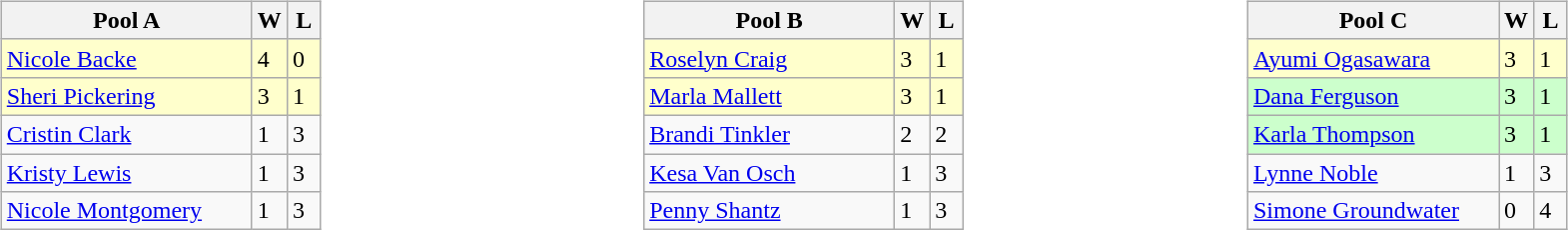<table>
<tr>
<td width=10% valign="top"><br><table class="wikitable">
<tr>
<th width=160>Pool A</th>
<th width=15>W</th>
<th width=15>L</th>
</tr>
<tr bgcolor=#ffffcc>
<td> <a href='#'>Nicole Backe</a></td>
<td>4</td>
<td>0</td>
</tr>
<tr bgcolor=#ffffcc>
<td> <a href='#'>Sheri Pickering</a></td>
<td>3</td>
<td>1</td>
</tr>
<tr>
<td> <a href='#'>Cristin Clark</a></td>
<td>1</td>
<td>3</td>
</tr>
<tr>
<td> <a href='#'>Kristy Lewis</a></td>
<td>1</td>
<td>3</td>
</tr>
<tr>
<td> <a href='#'>Nicole Montgomery</a></td>
<td>1</td>
<td>3</td>
</tr>
</table>
</td>
<td width=10% valign="top"><br><table class="wikitable">
<tr>
<th width=160>Pool B</th>
<th width=15>W</th>
<th width=15>L</th>
</tr>
<tr bgcolor=#ffffcc>
<td> <a href='#'>Roselyn Craig</a></td>
<td>3</td>
<td>1</td>
</tr>
<tr bgcolor=#ffffcc>
<td> <a href='#'>Marla Mallett</a></td>
<td>3</td>
<td>1</td>
</tr>
<tr>
<td> <a href='#'>Brandi Tinkler</a></td>
<td>2</td>
<td>2</td>
</tr>
<tr>
<td> <a href='#'>Kesa Van Osch</a></td>
<td>1</td>
<td>3</td>
</tr>
<tr>
<td> <a href='#'>Penny Shantz</a></td>
<td>1</td>
<td>3</td>
</tr>
</table>
</td>
<td width=10% valign="top"><br><table class="wikitable">
<tr>
<th width=160>Pool C</th>
<th width=15>W</th>
<th width=15>L</th>
</tr>
<tr bgcolor=#ffffcc>
<td> <a href='#'>Ayumi Ogasawara</a></td>
<td>3</td>
<td>1</td>
</tr>
<tr bgcolor=#ccffcc>
<td> <a href='#'>Dana Ferguson</a></td>
<td>3</td>
<td>1</td>
</tr>
<tr bgcolor=#ccffcc>
<td> <a href='#'>Karla Thompson</a></td>
<td>3</td>
<td>1</td>
</tr>
<tr>
<td> <a href='#'>Lynne Noble</a></td>
<td>1</td>
<td>3</td>
</tr>
<tr>
<td> <a href='#'>Simone Groundwater</a></td>
<td>0</td>
<td>4</td>
</tr>
</table>
</td>
</tr>
</table>
